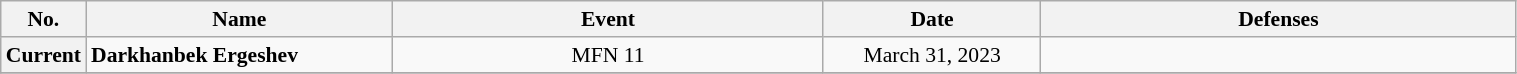<table class="wikitable" style="width:80%; font-size:90%">
<tr>
<th style= width:1%;">No.</th>
<th style= width:21%;">Name</th>
<th style= width:30%;">Event</th>
<th style=width:15%;">Date</th>
<th style= width:40%;">Defenses</th>
</tr>
<tr>
<th>Current</th>
<td align=left> <strong>Darkhanbek Ergeshev</strong> <br></td>
<td align=center>MFN 11 <br></td>
<td align=center>March 31, 2023</td>
<td align=center></td>
</tr>
<tr>
</tr>
</table>
